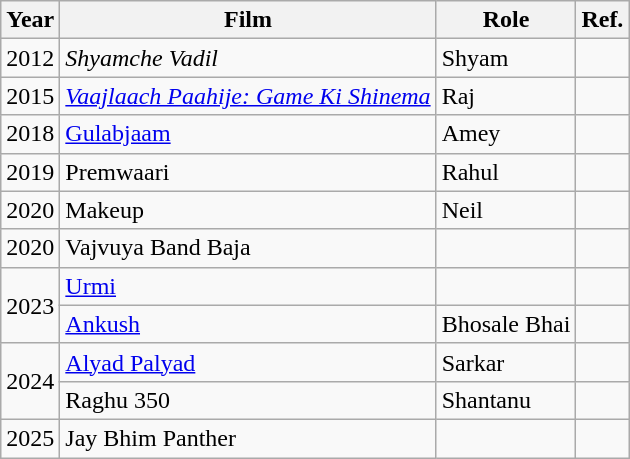<table class="wikitable sortable">
<tr>
<th>Year</th>
<th>Film</th>
<th>Role</th>
<th>Ref.</th>
</tr>
<tr>
<td>2012</td>
<td><em>Shyamche Vadil</em></td>
<td>Shyam</td>
<td></td>
</tr>
<tr>
<td>2015</td>
<td><em><a href='#'>Vaajlaach Paahije: Game Ki Shinema</a></td>
<td>Raj</td>
<td></td>
</tr>
<tr>
<td>2018</td>
<td></em><a href='#'>Gulabjaam</a><em></td>
<td>Amey</td>
<td></td>
</tr>
<tr>
<td>2019</td>
<td></em>Premwaari<em></td>
<td>Rahul</td>
<td></td>
</tr>
<tr>
<td>2020</td>
<td></em>Makeup<em></td>
<td>Neil</td>
<td></td>
</tr>
<tr>
<td>2020</td>
<td></em>Vajvuya Band Baja<em></td>
<td></td>
<td></td>
</tr>
<tr>
<td rowspan="2">2023</td>
<td></em><a href='#'>Urmi</a><em></td>
<td></td>
<td></td>
</tr>
<tr>
<td></em><a href='#'>Ankush</a><em></td>
<td>Bhosale Bhai</td>
<td></td>
</tr>
<tr>
<td rowspan="2">2024</td>
<td></em><a href='#'>Alyad Palyad</a><em></td>
<td>Sarkar</td>
<td></td>
</tr>
<tr>
<td></em>Raghu 350<em></td>
<td>Shantanu</td>
<td></td>
</tr>
<tr>
<td>2025</td>
<td>Jay Bhim Panther</td>
<td></td>
<td></td>
</tr>
</table>
